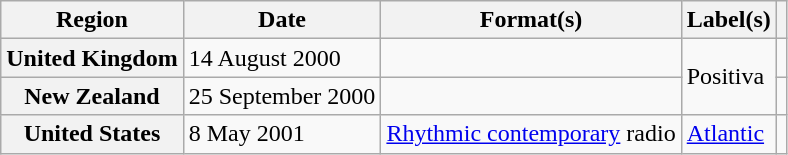<table class="wikitable plainrowheaders">
<tr>
<th scope="col">Region</th>
<th scope="col">Date</th>
<th scope="col">Format(s)</th>
<th scope="col">Label(s)</th>
<th scope="col"></th>
</tr>
<tr>
<th scope="row">United Kingdom</th>
<td>14 August 2000</td>
<td></td>
<td rowspan="2">Positiva</td>
<td align="center"></td>
</tr>
<tr>
<th scope="row">New Zealand</th>
<td>25 September 2000</td>
<td></td>
<td align="center"></td>
</tr>
<tr>
<th scope="row">United States</th>
<td>8 May 2001</td>
<td><a href='#'>Rhythmic contemporary</a> radio</td>
<td><a href='#'>Atlantic</a></td>
<td align="center"></td>
</tr>
</table>
